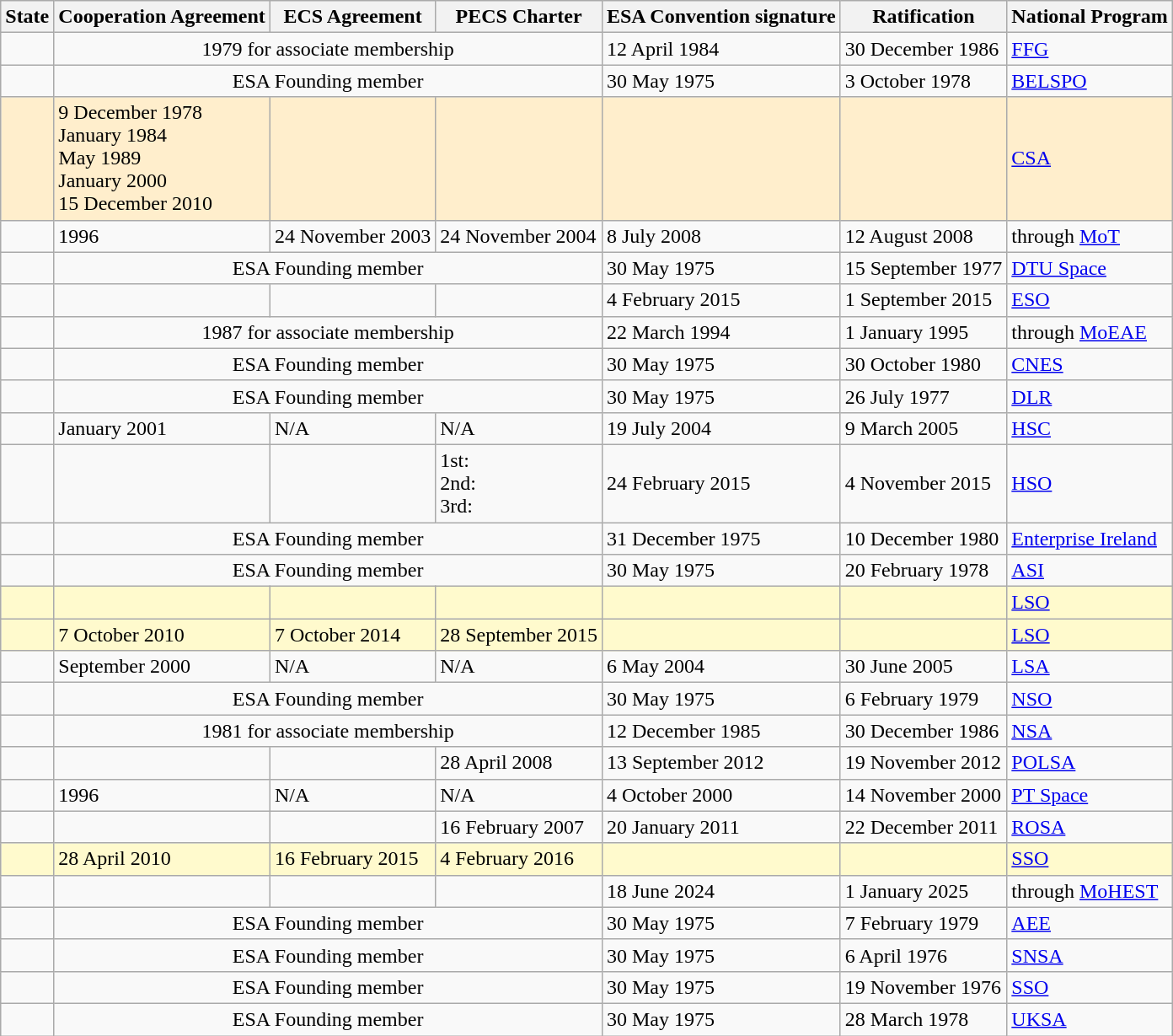<table class="wikitable sortable">
<tr>
<th>State</th>
<th>Cooperation Agreement</th>
<th>ECS Agreement</th>
<th>PECS Charter</th>
<th>ESA Convention signature</th>
<th>Ratification</th>
<th>National Program</th>
</tr>
<tr>
<td></td>
<td colspan="3" style="text-align:center;">1979 for associate membership</td>
<td>12 April 1984</td>
<td>30 December 1986</td>
<td><a href='#'>FFG</a></td>
</tr>
<tr>
<td></td>
<td colspan="3" style="text-align:center;">ESA Founding member</td>
<td>30 May 1975</td>
<td>3 October 1978</td>
<td><a href='#'>BELSPO</a></td>
</tr>
<tr style="background:#fec">
<td> </td>
<td>9 December 1978 <br>January 1984 <br>May 1989 <br>January 2000 <br>15 December 2010</td>
<td></td>
<td></td>
<td></td>
<td></td>
<td><a href='#'>CSA</a></td>
</tr>
<tr>
<td></td>
<td>1996</td>
<td>24 November 2003</td>
<td>24 November 2004</td>
<td>8 July 2008</td>
<td>12 August 2008</td>
<td>through <a href='#'>MoT</a></td>
</tr>
<tr>
<td></td>
<td colspan="3" style="text-align:center;">ESA Founding member</td>
<td>30 May 1975</td>
<td>15 September 1977</td>
<td><a href='#'>DTU Space</a></td>
</tr>
<tr>
<td></td>
<td></td>
<td></td>
<td></td>
<td>4 February 2015</td>
<td>1 September 2015</td>
<td><a href='#'>ESO</a></td>
</tr>
<tr>
<td></td>
<td colspan="3" style="text-align:center;">1987 for associate membership</td>
<td>22 March 1994</td>
<td>1 January 1995</td>
<td>through <a href='#'>MoEAE</a></td>
</tr>
<tr>
<td></td>
<td colspan="3" style="text-align:center;">ESA Founding member</td>
<td>30 May 1975</td>
<td>30 October 1980</td>
<td><a href='#'>CNES</a></td>
</tr>
<tr>
<td></td>
<td colspan="3" style="text-align:center;">ESA Founding member</td>
<td>30 May 1975</td>
<td>26 July 1977</td>
<td><a href='#'>DLR</a></td>
</tr>
<tr>
<td></td>
<td>January 2001</td>
<td>N/A</td>
<td>N/A</td>
<td>19 July 2004</td>
<td>9 March 2005</td>
<td><a href='#'>HSC</a></td>
</tr>
<tr>
<td></td>
<td></td>
<td></td>
<td>1st:  <br>2nd:  <br>3rd: </td>
<td>24 February 2015</td>
<td>4 November 2015</td>
<td><a href='#'>HSO</a></td>
</tr>
<tr>
<td> </td>
<td colspan="3" style="text-align:center;">ESA Founding member</td>
<td>31 December 1975</td>
<td>10 December 1980</td>
<td><a href='#'>Enterprise Ireland</a></td>
</tr>
<tr>
<td></td>
<td colspan="3" style="text-align:center;">ESA Founding member</td>
<td>30 May 1975</td>
<td>20 February 1978</td>
<td><a href='#'>ASI</a></td>
</tr>
<tr style="background:LemonChiffon">
<td></td>
<td></td>
<td></td>
<td></td>
<td></td>
<td></td>
<td><a href='#'>LSO</a></td>
</tr>
<tr style="background:LemonChiffon">
<td></td>
<td>7 October 2010</td>
<td>7 October 2014</td>
<td>28 September 2015</td>
<td></td>
<td></td>
<td><a href='#'>LSO</a></td>
</tr>
<tr>
<td></td>
<td>September 2000</td>
<td>N/A</td>
<td>N/A</td>
<td>6 May 2004</td>
<td>30 June 2005</td>
<td><a href='#'>LSA</a></td>
</tr>
<tr>
<td></td>
<td colspan="3" style="text-align:center;">ESA Founding member</td>
<td>30 May 1975</td>
<td>6 February 1979</td>
<td><a href='#'>NSO</a></td>
</tr>
<tr>
<td></td>
<td colspan="3" style="text-align:center;">1981 for associate membership</td>
<td>12 December 1985</td>
<td>30 December 1986</td>
<td><a href='#'>NSA</a></td>
</tr>
<tr>
<td></td>
<td></td>
<td></td>
<td>28 April 2008</td>
<td>13 September 2012</td>
<td>19 November 2012</td>
<td><a href='#'>POLSA</a></td>
</tr>
<tr>
<td></td>
<td>1996</td>
<td>N/A</td>
<td>N/A</td>
<td>4 October 2000</td>
<td>14 November 2000</td>
<td><a href='#'>PT Space</a></td>
</tr>
<tr>
<td></td>
<td></td>
<td></td>
<td>16 February 2007</td>
<td>20 January 2011</td>
<td>22 December 2011</td>
<td><a href='#'>ROSA</a></td>
</tr>
<tr style="background:LemonChiffon">
<td></td>
<td>28 April 2010</td>
<td>16 February 2015</td>
<td>4 February 2016</td>
<td></td>
<td></td>
<td><a href='#'>SSO</a></td>
</tr>
<tr>
<td></td>
<td></td>
<td></td>
<td></td>
<td>18 June 2024</td>
<td>1 January 2025</td>
<td>through <a href='#'>MoHEST</a></td>
</tr>
<tr>
<td></td>
<td colspan="3" style="text-align:center;">ESA Founding member</td>
<td>30 May 1975</td>
<td>7 February 1979</td>
<td><a href='#'>AEE</a></td>
</tr>
<tr>
<td></td>
<td colspan="3" style="text-align:center;">ESA Founding member</td>
<td>30 May 1975</td>
<td>6 April 1976</td>
<td><a href='#'>SNSA</a></td>
</tr>
<tr>
<td></td>
<td colspan="3" style="text-align:center;">ESA Founding member</td>
<td>30 May 1975</td>
<td>19 November 1976</td>
<td><a href='#'>SSO</a></td>
</tr>
<tr>
<td></td>
<td colspan="3" style="text-align:center;">ESA Founding member</td>
<td>30 May 1975</td>
<td>28 March 1978</td>
<td><a href='#'>UKSA</a></td>
</tr>
</table>
